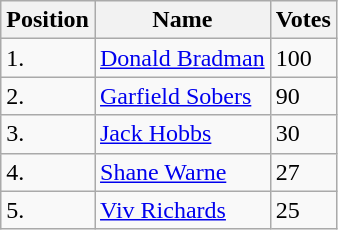<table class="wikitable">
<tr>
<th>Position</th>
<th>Name</th>
<th>Votes</th>
</tr>
<tr>
<td>1.</td>
<td><a href='#'>Donald Bradman</a></td>
<td>100</td>
</tr>
<tr>
<td>2.</td>
<td><a href='#'>Garfield Sobers</a></td>
<td>90</td>
</tr>
<tr>
<td>3.</td>
<td><a href='#'>Jack Hobbs</a></td>
<td>30</td>
</tr>
<tr>
<td>4.</td>
<td><a href='#'>Shane Warne</a></td>
<td>27</td>
</tr>
<tr>
<td>5.</td>
<td><a href='#'>Viv Richards</a></td>
<td>25</td>
</tr>
</table>
